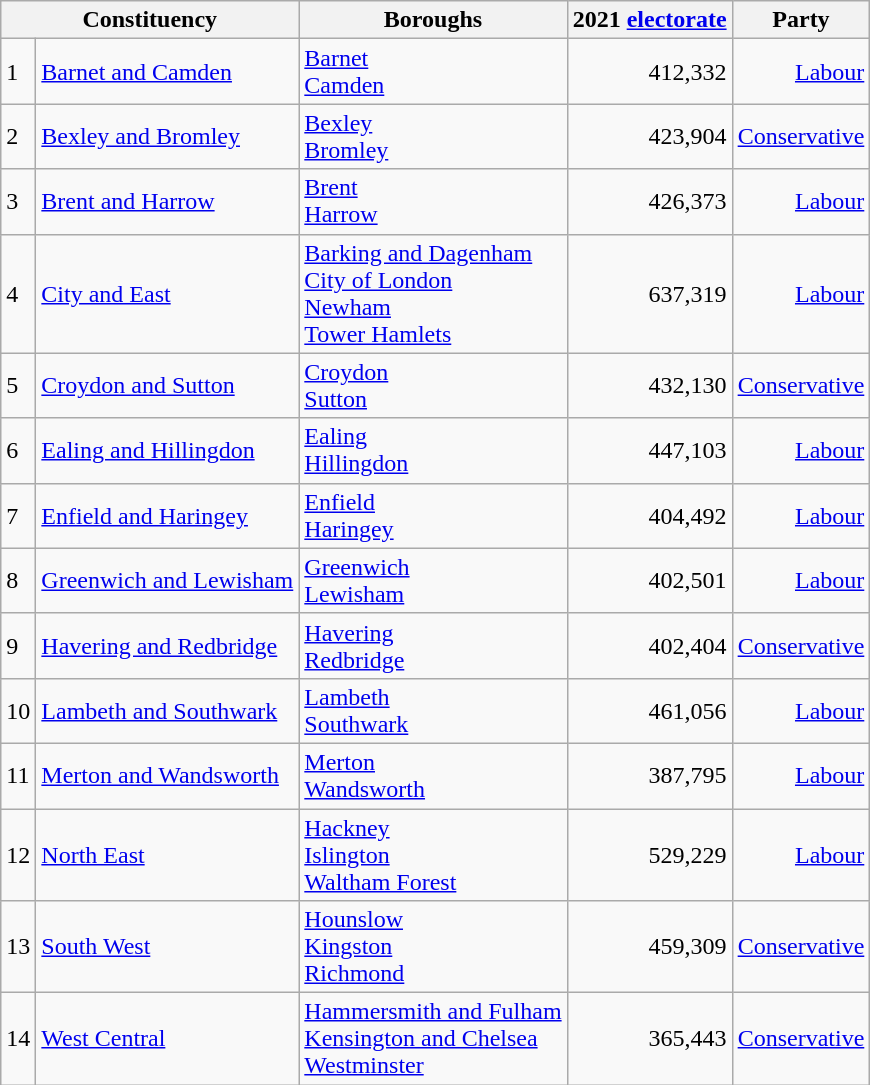<table class="wikitable sortable">
<tr>
<th colspan="2">Constituency</th>
<th>Boroughs</th>
<th>2021 <a href='#'>electorate</a></th>
<th>Party</th>
</tr>
<tr>
<td>1</td>
<td><a href='#'>Barnet and Camden</a></td>
<td><a href='#'>Barnet</a><br><a href='#'>Camden</a></td>
<td style="text-align:right">412,332</td>
<td style="text-align:right"><a href='#'>Labour</a></td>
</tr>
<tr>
<td>2</td>
<td><a href='#'>Bexley and Bromley</a></td>
<td><a href='#'>Bexley</a><br><a href='#'>Bromley</a></td>
<td style="text-align:right">423,904</td>
<td style="text-align:right"><a href='#'>Conservative</a></td>
</tr>
<tr>
<td>3</td>
<td><a href='#'>Brent and Harrow</a></td>
<td><a href='#'>Brent</a><br><a href='#'>Harrow</a></td>
<td style="text-align:right">426,373</td>
<td style="text-align:right"><a href='#'>Labour</a></td>
</tr>
<tr>
<td>4</td>
<td><a href='#'>City and East</a></td>
<td><a href='#'>Barking and Dagenham</a><br><a href='#'>City of London</a><br><a href='#'>Newham</a><br><a href='#'>Tower Hamlets</a></td>
<td style="text-align:right">637,319</td>
<td style="text-align:right"><a href='#'>Labour</a></td>
</tr>
<tr>
<td>5</td>
<td><a href='#'>Croydon and Sutton</a></td>
<td><a href='#'>Croydon</a><br><a href='#'>Sutton</a></td>
<td style="text-align:right">432,130</td>
<td style="text-align:right"><a href='#'>Conservative</a></td>
</tr>
<tr>
<td>6</td>
<td><a href='#'>Ealing and Hillingdon</a></td>
<td><a href='#'>Ealing</a><br><a href='#'>Hillingdon</a></td>
<td style="text-align:right">447,103</td>
<td style="text-align:right"><a href='#'>Labour</a></td>
</tr>
<tr>
<td>7</td>
<td><a href='#'>Enfield and Haringey</a></td>
<td><a href='#'>Enfield</a><br><a href='#'>Haringey</a></td>
<td style="text-align:right">404,492</td>
<td style="text-align:right"><a href='#'>Labour</a></td>
</tr>
<tr>
<td>8</td>
<td><a href='#'>Greenwich and Lewisham</a></td>
<td><a href='#'>Greenwich</a><br><a href='#'>Lewisham</a></td>
<td style="text-align:right">402,501</td>
<td style="text-align:right"><a href='#'>Labour</a></td>
</tr>
<tr>
<td>9</td>
<td><a href='#'>Havering and Redbridge</a></td>
<td><a href='#'>Havering</a><br><a href='#'>Redbridge</a></td>
<td style="text-align:right">402,404</td>
<td style="text-align:right"><a href='#'>Conservative</a></td>
</tr>
<tr>
<td>10</td>
<td><a href='#'>Lambeth and Southwark</a></td>
<td><a href='#'>Lambeth</a><br><a href='#'>Southwark</a></td>
<td style="text-align:right">461,056</td>
<td style="text-align:right"><a href='#'>Labour</a></td>
</tr>
<tr>
<td>11</td>
<td><a href='#'>Merton and Wandsworth</a></td>
<td><a href='#'>Merton</a><br><a href='#'>Wandsworth</a></td>
<td style="text-align:right">387,795</td>
<td style="text-align:right"><a href='#'>Labour</a></td>
</tr>
<tr>
<td>12</td>
<td><a href='#'>North East</a></td>
<td><a href='#'>Hackney</a><br><a href='#'>Islington</a><br><a href='#'>Waltham Forest</a></td>
<td style="text-align:right">529,229</td>
<td style="text-align:right"><a href='#'>Labour</a></td>
</tr>
<tr>
<td>13</td>
<td><a href='#'>South West</a></td>
<td><a href='#'>Hounslow</a><br><a href='#'>Kingston</a><br><a href='#'>Richmond</a></td>
<td style="text-align:right">459,309</td>
<td style="text-align:right"><a href='#'>Conservative</a></td>
</tr>
<tr>
<td>14</td>
<td><a href='#'>West Central</a></td>
<td><a href='#'>Hammersmith and Fulham</a><br><a href='#'>Kensington and Chelsea</a><br><a href='#'>Westminster</a></td>
<td style="text-align:right">365,443</td>
<td style="text-align:right"><a href='#'>Conservative</a></td>
</tr>
</table>
